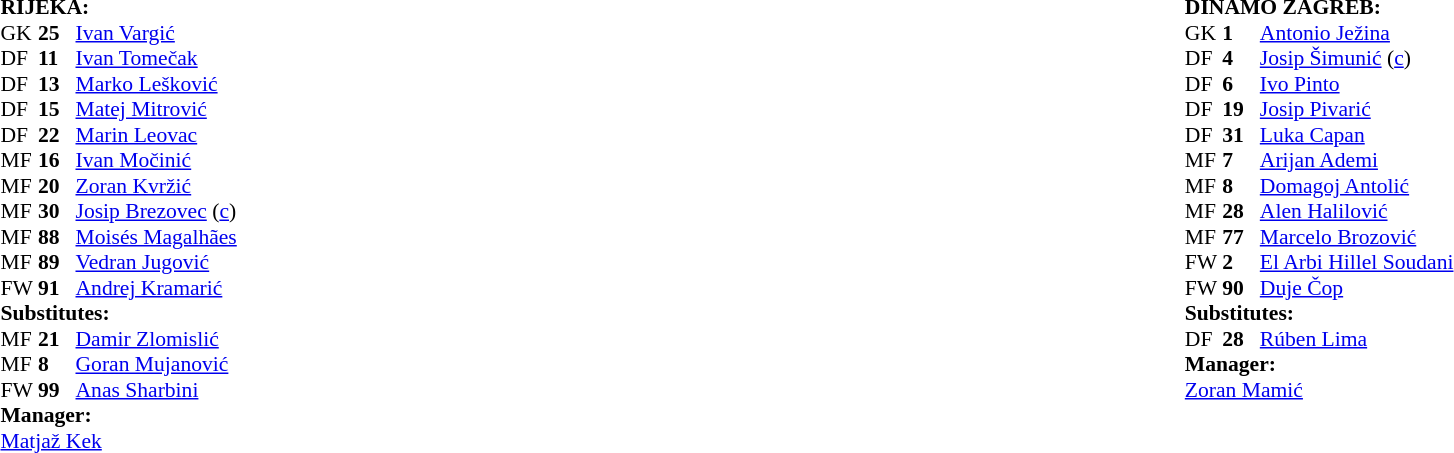<table width="100%">
<tr>
<td valign="top" width="40%"><br><table style="font-size: 90%" cellspacing="0" cellpadding="0">
<tr>
<td colspan="4"><strong>RIJEKA:</strong></td>
</tr>
<tr>
<th width="25"></th>
<th width="25"></th>
<th width="155"></th>
<th width="35"></th>
</tr>
<tr>
<td>GK</td>
<td><strong>25</strong></td>
<td> <a href='#'>Ivan Vargić</a></td>
</tr>
<tr>
<td>DF</td>
<td><strong>11</strong></td>
<td> <a href='#'>Ivan Tomečak</a></td>
</tr>
<tr>
<td>DF</td>
<td><strong>13</strong></td>
<td> <a href='#'>Marko Lešković</a></td>
</tr>
<tr>
<td>DF</td>
<td><strong>15</strong></td>
<td> <a href='#'>Matej Mitrović</a></td>
</tr>
<tr>
<td>DF</td>
<td><strong>22</strong></td>
<td> <a href='#'>Marin Leovac</a></td>
<td></td>
</tr>
<tr>
<td>MF</td>
<td><strong>16</strong></td>
<td> <a href='#'>Ivan Močinić</a></td>
<td></td>
</tr>
<tr>
<td>MF</td>
<td><strong>20</strong></td>
<td> <a href='#'>Zoran Kvržić</a></td>
<td></td>
<td></td>
</tr>
<tr>
<td>MF</td>
<td><strong>30</strong></td>
<td> <a href='#'>Josip Brezovec</a> (<a href='#'>c</a>)</td>
<td></td>
</tr>
<tr>
<td>MF</td>
<td><strong>88</strong></td>
<td> <a href='#'>Moisés Magalhães</a></td>
<td></td>
<td></td>
</tr>
<tr>
<td>MF</td>
<td><strong>89</strong></td>
<td> <a href='#'>Vedran Jugović</a></td>
<td></td>
<td></td>
</tr>
<tr>
<td>FW</td>
<td><strong>91</strong></td>
<td> <a href='#'>Andrej Kramarić</a></td>
<td></td>
<td></td>
</tr>
<tr>
<td colspan=3><strong>Substitutes:</strong></td>
</tr>
<tr>
<td>MF</td>
<td><strong>21</strong></td>
<td> <a href='#'>Damir Zlomislić</a></td>
<td></td>
<td></td>
</tr>
<tr>
<td>MF</td>
<td><strong>8</strong></td>
<td> <a href='#'>Goran Mujanović</a></td>
<td></td>
<td></td>
</tr>
<tr>
<td>FW</td>
<td><strong>99</strong></td>
<td> <a href='#'>Anas Sharbini</a></td>
<td></td>
<td></td>
</tr>
<tr>
<td colspan=3><strong>Manager:</strong></td>
</tr>
<tr>
<td colspan="3"> <a href='#'>Matjaž Kek</a></td>
</tr>
</table>
</td>
<td valign="top" width="50%"><br><table style="font-size: 90%" cellspacing="0" cellpadding="0" align="center">
<tr>
<td colspan="4"><strong>DINAMO ZAGREB:</strong></td>
</tr>
<tr>
<th width="25"></th>
<th width="25"></th>
<th width="155"></th>
<th width="35"></th>
</tr>
<tr>
<td>GK</td>
<td><strong>1</strong></td>
<td> <a href='#'>Antonio Ježina</a></td>
</tr>
<tr>
<td>DF</td>
<td><strong>4</strong></td>
<td> <a href='#'>Josip Šimunić</a> (<a href='#'>c</a>)</td>
<td></td>
</tr>
<tr>
<td>DF</td>
<td><strong>6</strong></td>
<td> <a href='#'>Ivo Pinto</a></td>
</tr>
<tr>
<td>DF</td>
<td><strong>19</strong></td>
<td> <a href='#'>Josip Pivarić</a></td>
</tr>
<tr>
<td>DF</td>
<td><strong>31</strong></td>
<td> <a href='#'>Luka Capan</a></td>
<td></td>
<td></td>
</tr>
<tr>
<td>MF</td>
<td><strong>7</strong></td>
<td> <a href='#'>Arijan Ademi</a></td>
<td></td>
</tr>
<tr>
<td>MF</td>
<td><strong>8</strong></td>
<td> <a href='#'>Domagoj Antolić</a></td>
</tr>
<tr>
<td>MF</td>
<td><strong>28</strong></td>
<td> <a href='#'>Alen Halilović</a></td>
</tr>
<tr>
<td>MF</td>
<td><strong>77</strong></td>
<td> <a href='#'>Marcelo Brozović</a></td>
</tr>
<tr>
<td>FW</td>
<td><strong>2</strong></td>
<td> <a href='#'>El Arbi Hillel Soudani</a></td>
</tr>
<tr>
<td>FW</td>
<td><strong>90</strong></td>
<td> <a href='#'>Duje Čop</a></td>
</tr>
<tr>
<td colspan=3><strong>Substitutes:</strong></td>
</tr>
<tr>
<td>DF</td>
<td><strong>28</strong></td>
<td> <a href='#'>Rúben Lima</a></td>
<td></td>
<td></td>
</tr>
<tr>
<td colspan=3><strong>Manager:</strong></td>
</tr>
<tr>
<td colspan="3"> <a href='#'>Zoran Mamić</a></td>
</tr>
</table>
</td>
</tr>
</table>
